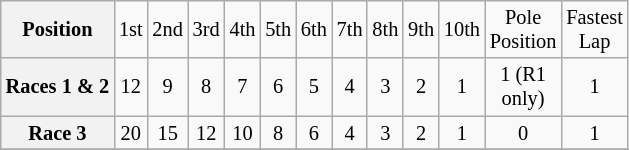<table class="wikitable" style="font-size:85%; text-align:center">
<tr>
<th>Position</th>
<td>1st</td>
<td>2nd</td>
<td>3rd</td>
<td>4th</td>
<td>5th</td>
<td>6th</td>
<td>7th</td>
<td>8th</td>
<td>9th</td>
<td>10th</td>
<td>Pole<br>Position</td>
<td>Fastest<br>Lap</td>
</tr>
<tr>
<th>Races 1 & 2</th>
<td>12</td>
<td>9</td>
<td>8</td>
<td>7</td>
<td>6</td>
<td>5</td>
<td>4</td>
<td>3</td>
<td>2</td>
<td>1</td>
<td>1 (R1<br>only)</td>
<td>1</td>
</tr>
<tr>
<th>Race 3</th>
<td>20</td>
<td>15</td>
<td>12</td>
<td>10</td>
<td>8</td>
<td>6</td>
<td>4</td>
<td>3</td>
<td>2</td>
<td>1</td>
<td>0</td>
<td>1</td>
</tr>
<tr>
</tr>
</table>
